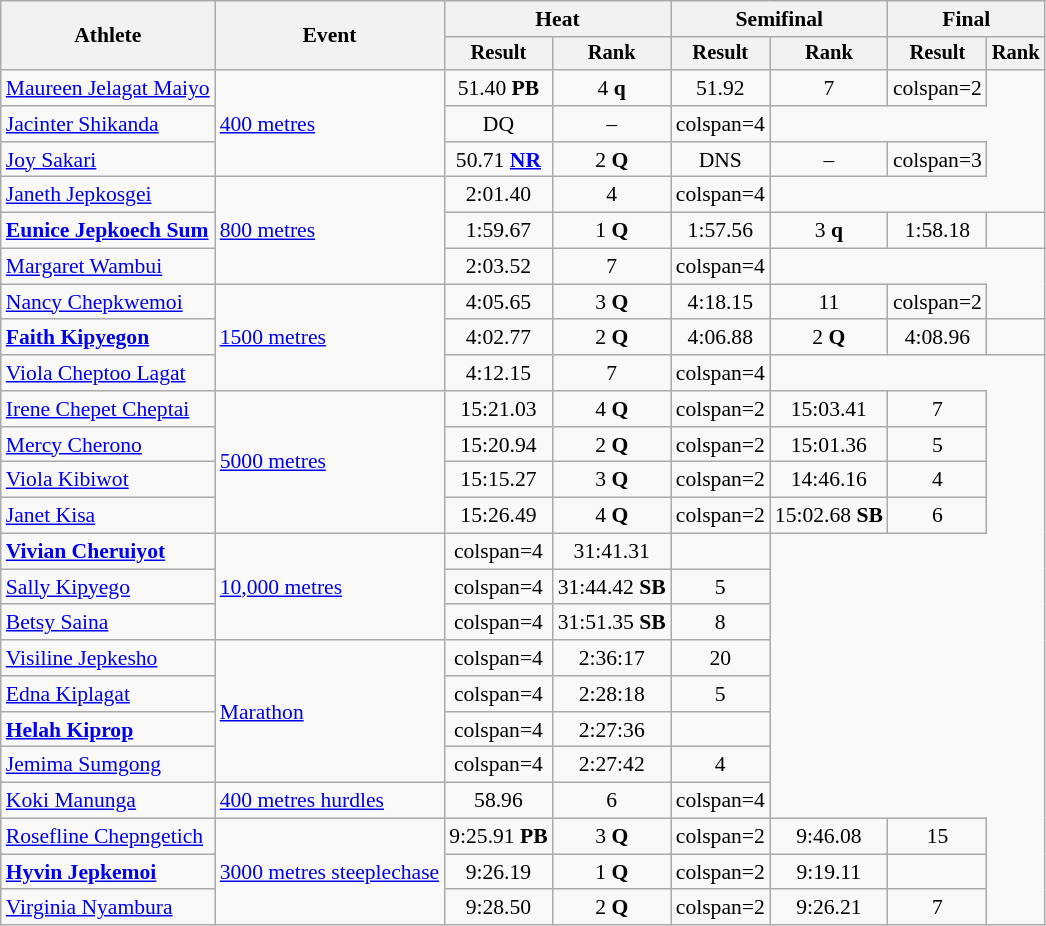<table class="wikitable" style="font-size:90%">
<tr>
<th rowspan="2">Athlete</th>
<th rowspan="2">Event</th>
<th colspan="2">Heat</th>
<th colspan="2">Semifinal</th>
<th colspan="2">Final</th>
</tr>
<tr style="font-size:95%">
<th>Result</th>
<th>Rank</th>
<th>Result</th>
<th>Rank</th>
<th>Result</th>
<th>Rank</th>
</tr>
<tr style=text-align:center>
<td style=text-align:left><a href='#'>Maureen Jelagat Maiyo</a></td>
<td style=text-align:left rowspan=3><a href='#'>400 metres</a></td>
<td>51.40 <strong>PB</strong></td>
<td>4 <strong>q</strong></td>
<td>51.92</td>
<td>7</td>
<td>colspan=2 </td>
</tr>
<tr style=text-align:center>
<td style=text-align:left><a href='#'>Jacinter Shikanda</a></td>
<td>DQ</td>
<td>–</td>
<td>colspan=4 </td>
</tr>
<tr style=text-align:center>
<td style=text-align:left><a href='#'>Joy Sakari</a></td>
<td>50.71 <strong><a href='#'>NR</a></strong></td>
<td>2 <strong>Q</strong></td>
<td>DNS</td>
<td>–</td>
<td>colspan=3 </td>
</tr>
<tr style=text-align:center>
<td style=text-align:left><a href='#'>Janeth Jepkosgei</a></td>
<td style=text-align:left rowspan=3><a href='#'>800 metres</a></td>
<td>2:01.40</td>
<td>4</td>
<td>colspan=4 </td>
</tr>
<tr style=text-align:center>
<td style=text-align:left><strong><a href='#'>Eunice Jepkoech Sum</a></strong></td>
<td>1:59.67</td>
<td>1 <strong>Q</strong></td>
<td>1:57.56</td>
<td>3 <strong>q</strong></td>
<td>1:58.18</td>
<td></td>
</tr>
<tr style=text-align:center>
<td style=text-align:left><a href='#'>Margaret Wambui</a></td>
<td>2:03.52</td>
<td>7</td>
<td>colspan=4 </td>
</tr>
<tr style=text-align:center>
<td style=text-align:left><a href='#'>Nancy Chepkwemoi</a></td>
<td style=text-align:left rowspan=3><a href='#'>1500 metres</a></td>
<td>4:05.65</td>
<td>3 <strong>Q</strong></td>
<td>4:18.15</td>
<td>11</td>
<td>colspan=2 </td>
</tr>
<tr style=text-align:center>
<td style=text-align:left><strong><a href='#'>Faith Kipyegon</a></strong></td>
<td>4:02.77</td>
<td>2 <strong>Q</strong></td>
<td>4:06.88</td>
<td>2 <strong>Q</strong></td>
<td>4:08.96</td>
<td></td>
</tr>
<tr style=text-align:center>
<td style=text-align:left><a href='#'>Viola Cheptoo Lagat</a></td>
<td>4:12.15</td>
<td>7</td>
<td>colspan=4 </td>
</tr>
<tr style=text-align:center>
<td style=text-align:left><a href='#'>Irene Chepet Cheptai</a></td>
<td style=text-align:left rowspan=4><a href='#'>5000 metres</a></td>
<td>15:21.03</td>
<td>4 <strong>Q</strong></td>
<td>colspan=2 </td>
<td>15:03.41</td>
<td>7</td>
</tr>
<tr style=text-align:center>
<td style=text-align:left><a href='#'>Mercy Cherono</a></td>
<td>15:20.94</td>
<td>2 <strong>Q</strong></td>
<td>colspan=2 </td>
<td>15:01.36</td>
<td>5</td>
</tr>
<tr style=text-align:center>
<td style=text-align:left><a href='#'>Viola Kibiwot</a></td>
<td>15:15.27</td>
<td>3 <strong>Q</strong></td>
<td>colspan=2 </td>
<td>14:46.16</td>
<td>4</td>
</tr>
<tr style=text-align:center>
<td style=text-align:left><a href='#'>Janet Kisa</a></td>
<td>15:26.49</td>
<td>4 <strong>Q</strong></td>
<td>colspan=2 </td>
<td>15:02.68 <strong>SB</strong></td>
<td>6</td>
</tr>
<tr style=text-align:center>
<td style=text-align:left><strong><a href='#'>Vivian Cheruiyot</a></strong></td>
<td style=text-align:left rowspan=3><a href='#'>10,000 metres</a></td>
<td>colspan=4 </td>
<td>31:41.31</td>
<td></td>
</tr>
<tr style=text-align:center>
<td style=text-align:left><a href='#'>Sally Kipyego</a></td>
<td>colspan=4 </td>
<td>31:44.42 <strong>SB</strong></td>
<td>5</td>
</tr>
<tr style=text-align:center>
<td style=text-align:left><a href='#'>Betsy Saina</a></td>
<td>colspan=4 </td>
<td>31:51.35 <strong>SB</strong></td>
<td>8</td>
</tr>
<tr style=text-align:center>
<td style=text-align:left><a href='#'>Visiline Jepkesho</a></td>
<td style=text-align:left rowspan=4><a href='#'>Marathon</a></td>
<td>colspan=4 </td>
<td>2:36:17</td>
<td>20</td>
</tr>
<tr style=text-align:center>
<td style=text-align:left><a href='#'>Edna Kiplagat</a></td>
<td>colspan=4 </td>
<td>2:28:18</td>
<td>5</td>
</tr>
<tr style=text-align:center>
<td style=text-align:left><strong><a href='#'>Helah Kiprop</a></strong></td>
<td>colspan=4 </td>
<td>2:27:36</td>
<td></td>
</tr>
<tr style=text-align:center>
<td style=text-align:left><a href='#'>Jemima Sumgong</a></td>
<td>colspan=4 </td>
<td>2:27:42</td>
<td>4</td>
</tr>
<tr style=text-align:center>
<td style=text-align:left><a href='#'>Koki Manunga</a></td>
<td style=text-align:left><a href='#'>400 metres hurdles</a></td>
<td>58.96</td>
<td>6</td>
<td>colspan=4 </td>
</tr>
<tr style=text-align:center>
<td style=text-align:left><a href='#'>Rosefline Chepngetich</a></td>
<td style=text-align:left rowspan=3><a href='#'>3000 metres steeplechase</a></td>
<td>9:25.91 <strong>PB</strong></td>
<td>3 <strong>Q</strong></td>
<td>colspan=2 </td>
<td>9:46.08</td>
<td>15</td>
</tr>
<tr style=text-align:center>
<td style=text-align:left><strong><a href='#'>Hyvin Jepkemoi</a></strong></td>
<td>9:26.19</td>
<td>1 <strong>Q</strong></td>
<td>colspan=2 </td>
<td>9:19.11</td>
<td></td>
</tr>
<tr style=text-align:center>
<td style=text-align:left><a href='#'>Virginia Nyambura</a></td>
<td>9:28.50</td>
<td>2 <strong>Q</strong></td>
<td>colspan=2 </td>
<td>9:26.21</td>
<td>7</td>
</tr>
</table>
